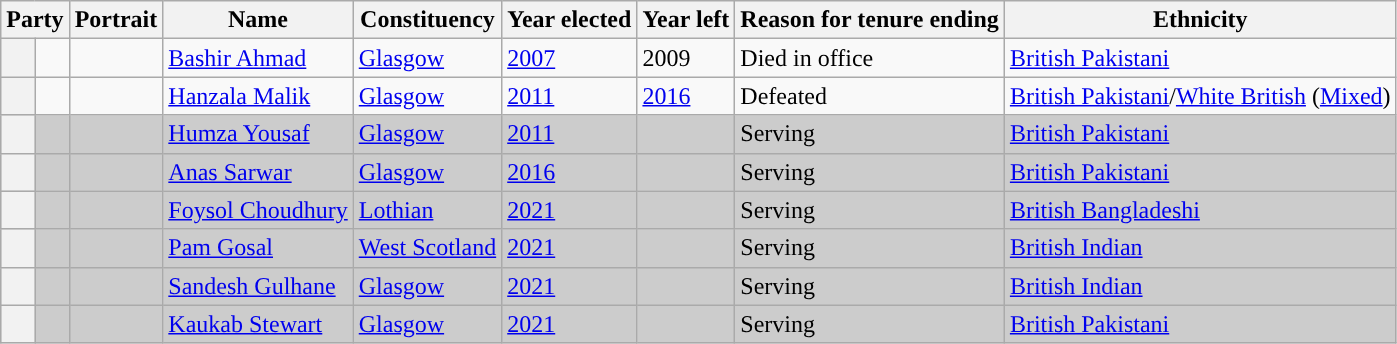<table class="wikitable sortable">
<tr>
<th colspan=2>Party</th>
<th>Portrait</th>
<th>Name</th>
<th>Constituency</th>
<th>Year elected</th>
<th>Year left</th>
<th>Reason for tenure ending</th>
<th>Ethnicity</th>
</tr>
<tr>
<th style="background-color: "></th>
<td></td>
<td></td>
<td><a href='#'>Bashir Ahmad</a></td>
<td><a href='#'>Glasgow</a></td>
<td><a href='#'>2007</a></td>
<td>2009</td>
<td>Died in office</td>
<td><a href='#'>British Pakistani</a></td>
</tr>
<tr>
<th style="background-color: "></th>
<td></td>
<td></td>
<td><a href='#'>Hanzala Malik</a></td>
<td><a href='#'>Glasgow</a></td>
<td><a href='#'>2011</a></td>
<td><a href='#'>2016</a></td>
<td>Defeated</td>
<td><a href='#'>British Pakistani</a>/<a href='#'>White British</a> (<a href='#'>Mixed</a>)</td>
</tr>
<tr style="background:#ccc;">
<th style="background-color: "></th>
<td></td>
<td></td>
<td><a href='#'>Humza Yousaf</a></td>
<td><a href='#'>Glasgow</a></td>
<td><a href='#'>2011</a></td>
<td></td>
<td>Serving</td>
<td><a href='#'>British Pakistani</a></td>
</tr>
<tr style="background:#ccc;">
<th style="background-color: "></th>
<td></td>
<td></td>
<td><a href='#'>Anas Sarwar</a></td>
<td><a href='#'>Glasgow</a></td>
<td><a href='#'>2016</a></td>
<td></td>
<td>Serving</td>
<td><a href='#'>British Pakistani</a></td>
</tr>
<tr style="background:#ccc;">
<th style="background-color: "></th>
<td></td>
<td></td>
<td><a href='#'>Foysol Choudhury</a></td>
<td><a href='#'>Lothian</a></td>
<td><a href='#'>2021</a></td>
<td></td>
<td>Serving</td>
<td><a href='#'>British Bangladeshi</a></td>
</tr>
<tr style="background:#ccc;">
<th style="background-color: "></th>
<td></td>
<td></td>
<td><a href='#'>Pam Gosal</a></td>
<td><a href='#'>West Scotland</a></td>
<td><a href='#'>2021</a></td>
<td></td>
<td>Serving</td>
<td><a href='#'>British Indian</a></td>
</tr>
<tr style="background:#ccc;">
<th style="background-color: "></th>
<td></td>
<td></td>
<td><a href='#'>Sandesh Gulhane</a></td>
<td><a href='#'>Glasgow</a></td>
<td><a href='#'>2021</a></td>
<td></td>
<td>Serving</td>
<td><a href='#'>British Indian</a></td>
</tr>
<tr style="background:#ccc;">
<th style="background-color: "></th>
<td></td>
<td></td>
<td><a href='#'>Kaukab Stewart</a></td>
<td><a href='#'>Glasgow</a></td>
<td><a href='#'>2021</a></td>
<td></td>
<td>Serving</td>
<td><a href='#'>British Pakistani</a></td>
</tr>
</table>
